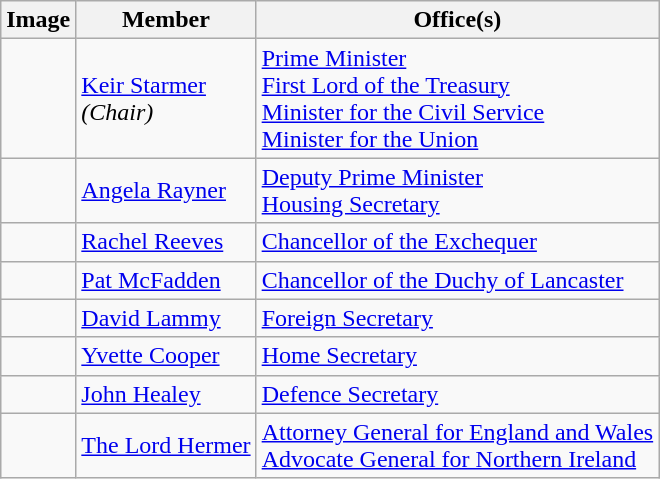<table class="wikitable">
<tr>
<th>Image</th>
<th>Member</th>
<th>Office(s)</th>
</tr>
<tr>
<td></td>
<td><a href='#'>Keir Starmer</a><br> <em>(Chair)</em></td>
<td><a href='#'>Prime Minister</a><br><a href='#'>First Lord of the Treasury</a><br><a href='#'>Minister for the Civil Service</a><br><a href='#'>Minister for the Union</a></td>
</tr>
<tr>
<td></td>
<td><a href='#'>Angela Rayner</a></td>
<td><a href='#'>Deputy Prime Minister</a><br><a href='#'>Housing Secretary</a></td>
</tr>
<tr>
<td></td>
<td><a href='#'>Rachel Reeves</a></td>
<td><a href='#'>Chancellor of the Exchequer</a></td>
</tr>
<tr>
<td></td>
<td><a href='#'>Pat McFadden</a></td>
<td><a href='#'>Chancellor of the Duchy of Lancaster</a></td>
</tr>
<tr>
<td></td>
<td><a href='#'>David Lammy</a></td>
<td><a href='#'>Foreign Secretary</a></td>
</tr>
<tr>
<td></td>
<td><a href='#'>Yvette Cooper</a></td>
<td><a href='#'>Home Secretary</a></td>
</tr>
<tr>
<td></td>
<td><a href='#'>John Healey</a></td>
<td><a href='#'>Defence Secretary</a></td>
</tr>
<tr>
<td></td>
<td><a href='#'>The Lord Hermer</a></td>
<td><a href='#'>Attorney General for England and Wales</a><br><a href='#'>Advocate General for Northern Ireland</a></td>
</tr>
</table>
